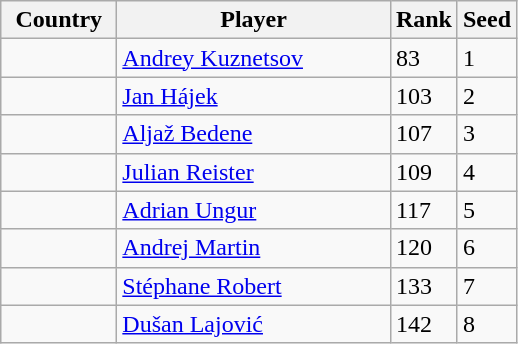<table class="sortable wikitable">
<tr>
<th width="70">Country</th>
<th width="175">Player</th>
<th>Rank</th>
<th>Seed</th>
</tr>
<tr>
<td></td>
<td><a href='#'>Andrey Kuznetsov</a></td>
<td>83</td>
<td>1</td>
</tr>
<tr>
<td></td>
<td><a href='#'>Jan Hájek</a></td>
<td>103</td>
<td>2</td>
</tr>
<tr>
<td></td>
<td><a href='#'>Aljaž Bedene</a></td>
<td>107</td>
<td>3</td>
</tr>
<tr>
<td></td>
<td><a href='#'>Julian Reister</a></td>
<td>109</td>
<td>4</td>
</tr>
<tr>
<td></td>
<td><a href='#'>Adrian Ungur</a></td>
<td>117</td>
<td>5</td>
</tr>
<tr>
<td></td>
<td><a href='#'>Andrej Martin</a></td>
<td>120</td>
<td>6</td>
</tr>
<tr>
<td></td>
<td><a href='#'>Stéphane Robert</a></td>
<td>133</td>
<td>7</td>
</tr>
<tr>
<td></td>
<td><a href='#'>Dušan Lajović</a></td>
<td>142</td>
<td>8</td>
</tr>
</table>
